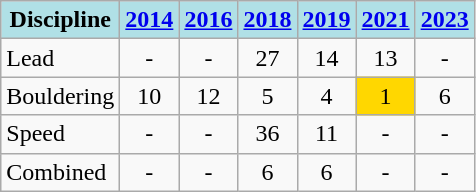<table class="wikitable" style="text-align: center">
<tr>
<th style="background: #b0e0e6">Discipline</th>
<th style="background: #b0e0e6"><a href='#'>2014</a></th>
<th style="background: #b0e0e6"><a href='#'>2016</a></th>
<th style="background: #b0e0e6"><a href='#'>2018</a></th>
<th style="background: #b0e0e6"><a href='#'>2019</a></th>
<th style="background: #b0e0e6"><a href='#'>2021</a></th>
<th style="background: #b0e0e6"><a href='#'>2023</a></th>
</tr>
<tr>
<td align="left">Lead</td>
<td>-</td>
<td>-</td>
<td>27</td>
<td>14</td>
<td>13</td>
<td>-</td>
</tr>
<tr>
<td align="left">Bouldering</td>
<td>10</td>
<td>12</td>
<td>5</td>
<td>4</td>
<td style="background: gold">1</td>
<td>6</td>
</tr>
<tr>
<td align="left">Speed</td>
<td>-</td>
<td>-</td>
<td>36</td>
<td>11</td>
<td>-</td>
<td>-</td>
</tr>
<tr>
<td align="left">Combined</td>
<td>-</td>
<td>-</td>
<td>6</td>
<td>6</td>
<td>-</td>
<td>-</td>
</tr>
</table>
